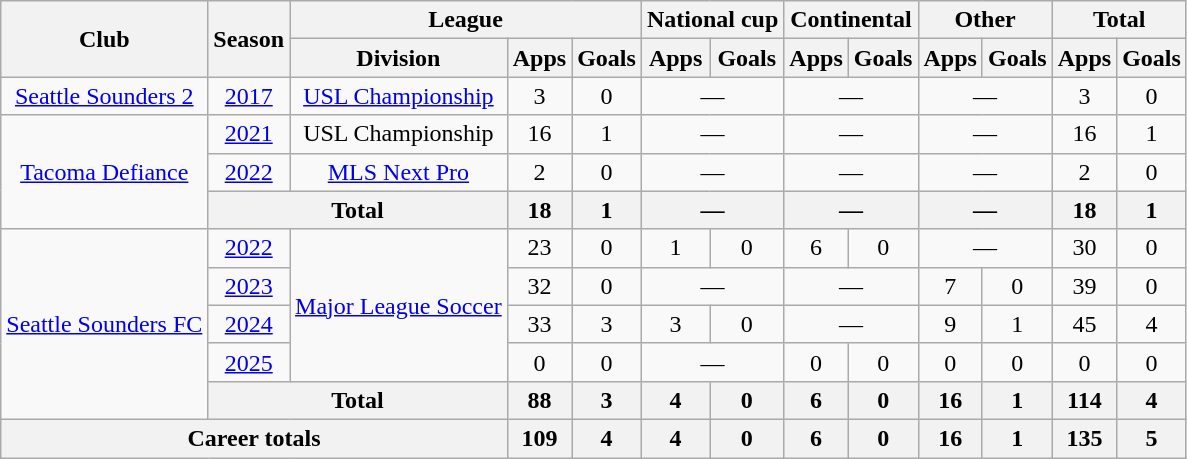<table class="wikitable" style="text-align:center">
<tr>
<th rowspan="2">Club</th>
<th rowspan="2">Season</th>
<th colspan="3">League</th>
<th colspan="2">National cup</th>
<th colspan="2">Continental</th>
<th colspan="2">Other</th>
<th colspan="2">Total</th>
</tr>
<tr>
<th>Division</th>
<th>Apps</th>
<th>Goals</th>
<th>Apps</th>
<th>Goals</th>
<th>Apps</th>
<th>Goals</th>
<th>Apps</th>
<th>Goals</th>
<th>Apps</th>
<th>Goals</th>
</tr>
<tr>
<td><a href='#'>Seattle Sounders 2</a></td>
<td><a href='#'>2017</a></td>
<td><a href='#'>USL Championship</a></td>
<td>3</td>
<td>0</td>
<td colspan="2">—</td>
<td colspan="2">—</td>
<td colspan="2">—</td>
<td>3</td>
<td>0</td>
</tr>
<tr>
<td rowspan="3"><a href='#'>Tacoma Defiance</a></td>
<td><a href='#'>2021</a></td>
<td>USL Championship</td>
<td>16</td>
<td>1</td>
<td colspan="2">—</td>
<td colspan="2">—</td>
<td colspan="2">—</td>
<td>16</td>
<td>1</td>
</tr>
<tr>
<td><a href='#'>2022</a></td>
<td><a href='#'>MLS Next Pro</a></td>
<td>2</td>
<td>0</td>
<td colspan="2">—</td>
<td colspan="2">—</td>
<td colspan="2">—</td>
<td>2</td>
<td>0</td>
</tr>
<tr>
<th colspan="2">Total</th>
<th>18</th>
<th>1</th>
<th colspan="2">—</th>
<th colspan="2">—</th>
<th colspan="2">—</th>
<th>18</th>
<th>1</th>
</tr>
<tr>
<td rowspan="5"><a href='#'>Seattle Sounders FC</a></td>
<td><a href='#'>2022</a></td>
<td rowspan="4"><a href='#'>Major League Soccer</a></td>
<td>23</td>
<td>0</td>
<td>1</td>
<td>0</td>
<td>6</td>
<td>0</td>
<td colspan="2">—</td>
<td>30</td>
<td>0</td>
</tr>
<tr>
<td><a href='#'>2023</a></td>
<td>32</td>
<td>0</td>
<td colspan="2">—</td>
<td colspan="2">—</td>
<td>7</td>
<td>0</td>
<td>39</td>
<td>0</td>
</tr>
<tr>
<td><a href='#'>2024</a></td>
<td>33</td>
<td>3</td>
<td>3</td>
<td>0</td>
<td colspan="2">—</td>
<td>9</td>
<td>1</td>
<td>45</td>
<td>4</td>
</tr>
<tr>
<td><a href='#'>2025</a></td>
<td>0</td>
<td>0</td>
<td colspan="2">—</td>
<td>0</td>
<td>0</td>
<td>0</td>
<td>0</td>
<td>0</td>
<td>0</td>
</tr>
<tr>
<th colspan="2">Total</th>
<th>88</th>
<th>3</th>
<th>4</th>
<th>0</th>
<th>6</th>
<th>0</th>
<th>16</th>
<th>1</th>
<th>114</th>
<th>4</th>
</tr>
<tr>
<th colspan="3">Career totals</th>
<th>109</th>
<th>4</th>
<th>4</th>
<th>0</th>
<th>6</th>
<th>0</th>
<th>16</th>
<th>1</th>
<th>135</th>
<th>5</th>
</tr>
</table>
